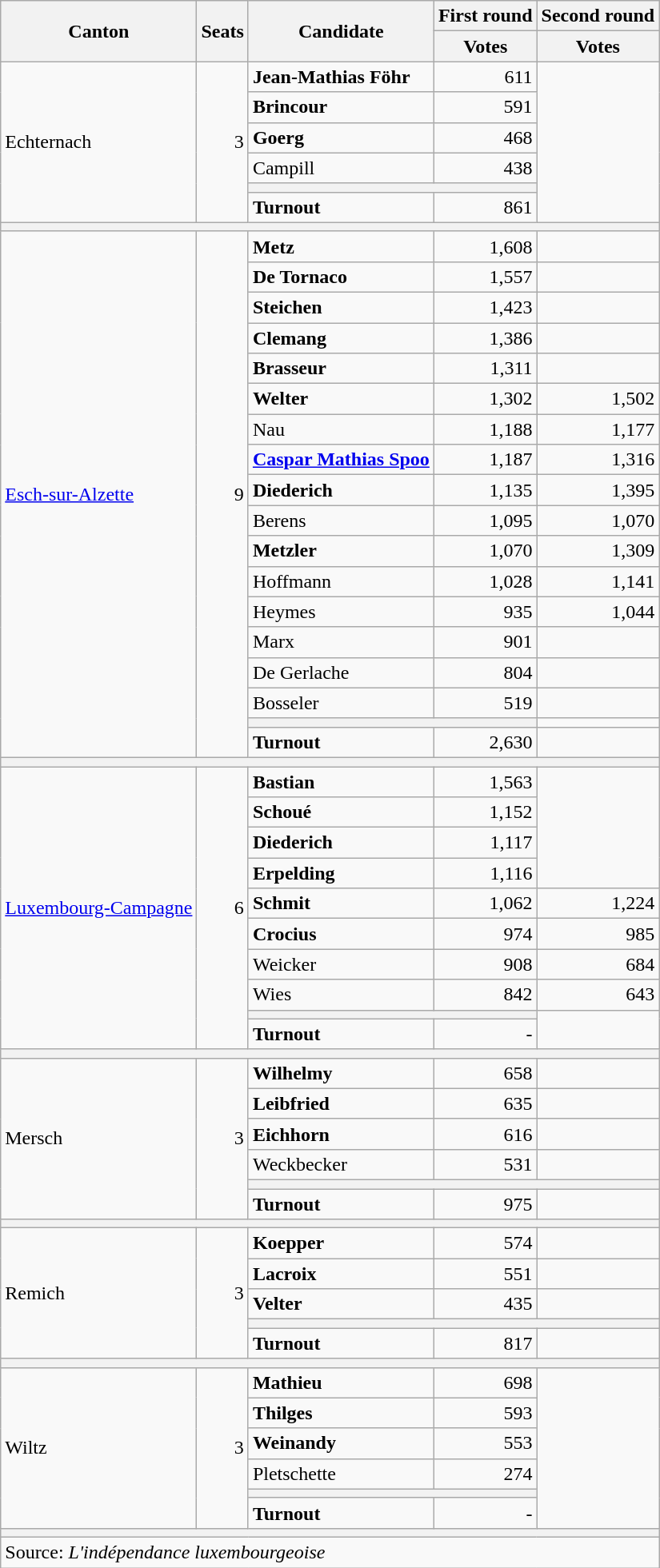<table class=wikitable>
<tr>
<th rowspan=2>Canton</th>
<th rowspan=2>Seats</th>
<th rowspan=2>Candidate</th>
<th>First round</th>
<th>Second round</th>
</tr>
<tr>
<th>Votes</th>
<th>Votes</th>
</tr>
<tr>
<td rowspan=6>Echternach</td>
<td rowspan=6 align=right>3</td>
<td><strong>Jean-Mathias Föhr</strong></td>
<td align=right>611</td>
<td rowspan=6></td>
</tr>
<tr>
<td><strong>Brincour</strong></td>
<td align=right>591</td>
</tr>
<tr>
<td><strong>Goerg</strong></td>
<td align=right>468</td>
</tr>
<tr>
<td>Campill</td>
<td align=right>438</td>
</tr>
<tr>
<th colspan=2></th>
</tr>
<tr>
<td><strong>Turnout</strong></td>
<td align=right>861</td>
</tr>
<tr>
<th colspan=5></th>
</tr>
<tr>
<td rowspan="18"><a href='#'>Esch-sur-Alzette</a></td>
<td rowspan="18" align="right">9</td>
<td><strong>Metz</strong></td>
<td align=right>1,608</td>
<td></td>
</tr>
<tr>
<td><strong>De Tornaco</strong></td>
<td align=right>1,557</td>
<td></td>
</tr>
<tr>
<td><strong>Steichen</strong></td>
<td align=right>1,423</td>
<td></td>
</tr>
<tr>
<td><strong>Clemang</strong></td>
<td align=right>1,386</td>
<td></td>
</tr>
<tr>
<td><strong>Brasseur</strong></td>
<td align=right>1,311</td>
<td></td>
</tr>
<tr>
<td><strong>Welter</strong></td>
<td align=right>1,302</td>
<td align=right>1,502</td>
</tr>
<tr>
<td>Nau</td>
<td align=right>1,188</td>
<td align=right>1,177</td>
</tr>
<tr>
<td><strong><a href='#'>Caspar Mathias Spoo</a></strong></td>
<td align=right>1,187</td>
<td align=right>1,316</td>
</tr>
<tr>
<td><strong>Diederich</strong></td>
<td align=right>1,135</td>
<td align=right>1,395</td>
</tr>
<tr>
<td>Berens</td>
<td align=right>1,095</td>
<td align=right>1,070</td>
</tr>
<tr>
<td><strong>Metzler</strong></td>
<td align=right>1,070</td>
<td align=right>1,309</td>
</tr>
<tr>
<td>Hoffmann</td>
<td align=right>1,028</td>
<td align=right>1,141</td>
</tr>
<tr>
<td>Heymes</td>
<td align=right>935</td>
<td align=right>1,044</td>
</tr>
<tr>
<td>Marx</td>
<td align=right>901</td>
<td></td>
</tr>
<tr>
<td>De Gerlache</td>
<td align=right>804</td>
<td></td>
</tr>
<tr>
<td>Bosseler</td>
<td align=right>519</td>
<td></td>
</tr>
<tr>
<th colspan=2></th>
<td></td>
</tr>
<tr>
<td><strong>Turnout</strong></td>
<td align=right>2,630</td>
<td></td>
</tr>
<tr>
<th colspan=5></th>
</tr>
<tr>
<td rowspan="10"><a href='#'>Luxembourg-Campagne</a></td>
<td rowspan="10" align="right">6</td>
<td><strong>Bastian</strong></td>
<td align=right>1,563</td>
<td rowspan="4"></td>
</tr>
<tr>
<td><strong>Schoué</strong></td>
<td align=right>1,152</td>
</tr>
<tr>
<td><strong>Diederich</strong></td>
<td align=right>1,117</td>
</tr>
<tr>
<td><strong>Erpelding</strong></td>
<td align=right>1,116</td>
</tr>
<tr>
<td><strong>Schmit</strong></td>
<td align=right>1,062</td>
<td align=right>1,224</td>
</tr>
<tr>
<td><strong>Crocius</strong></td>
<td align=right>974</td>
<td align=right>985</td>
</tr>
<tr>
<td>Weicker</td>
<td align=right>908</td>
<td align=right>684</td>
</tr>
<tr>
<td>Wies</td>
<td align=right>842</td>
<td align=right>643</td>
</tr>
<tr>
<th colspan=2></th>
<td rowspan="2"></td>
</tr>
<tr>
<td><strong>Turnout</strong></td>
<td align=right>-</td>
</tr>
<tr>
<th colspan=5></th>
</tr>
<tr>
<td rowspan="6">Mersch</td>
<td rowspan="6" align="right">3</td>
<td><strong>Wilhelmy</strong></td>
<td align=right>658</td>
<td></td>
</tr>
<tr>
<td><strong>Leibfried</strong></td>
<td align=right>635</td>
<td align=right></td>
</tr>
<tr>
<td><strong>Eichhorn</strong></td>
<td align=right>616</td>
<td align=right></td>
</tr>
<tr>
<td>Weckbecker</td>
<td align=right>531</td>
<td align=right></td>
</tr>
<tr>
<th colspan=3></th>
</tr>
<tr>
<td><strong>Turnout</strong></td>
<td align=right>975</td>
<td align=right></td>
</tr>
<tr>
<th colspan=5></th>
</tr>
<tr>
<td rowspan="5">Remich</td>
<td rowspan="5" align="right">3</td>
<td><strong>Koepper</strong></td>
<td align=right>574</td>
<td align=right></td>
</tr>
<tr>
<td><strong>Lacroix</strong></td>
<td align=right>551</td>
<td align=right></td>
</tr>
<tr>
<td><strong>Velter</strong></td>
<td align=right>435</td>
<td align=right></td>
</tr>
<tr>
<th colspan=3></th>
</tr>
<tr>
<td><strong>Turnout</strong></td>
<td align=right>817</td>
<td align=right></td>
</tr>
<tr>
<th colspan=5></th>
</tr>
<tr>
<td rowspan="6">Wiltz</td>
<td rowspan="6" align="right">3</td>
<td><strong>Mathieu</strong></td>
<td align=right>698</td>
<td rowspan="6"></td>
</tr>
<tr>
<td><strong>Thilges</strong></td>
<td align=right>593</td>
</tr>
<tr>
<td><strong>Weinandy</strong></td>
<td align=right>553</td>
</tr>
<tr>
<td>Pletschette</td>
<td align=right>274</td>
</tr>
<tr>
<th colspan=2></th>
</tr>
<tr>
<td><strong>Turnout</strong></td>
<td align=right>-</td>
</tr>
<tr>
<th colspan=5></th>
</tr>
<tr>
<td colspan=5>Source: <em>L'indépendance luxembourgeoise</em></td>
</tr>
</table>
